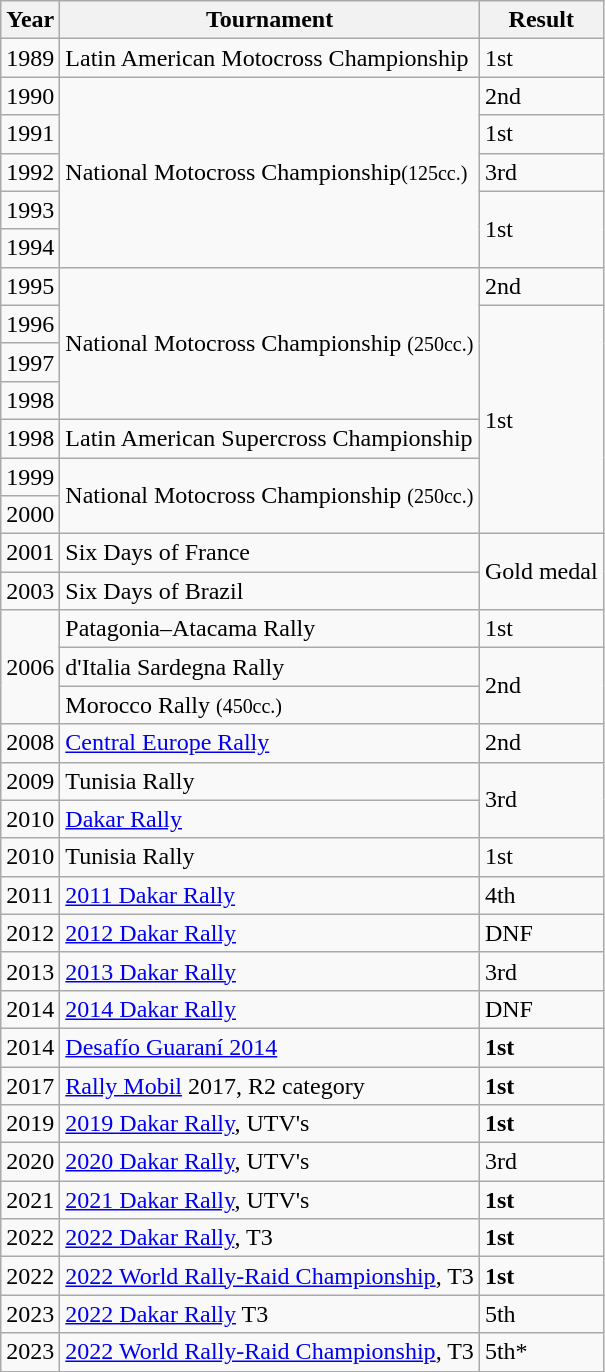<table class="wikitable">
<tr>
<th>Year</th>
<th>Tournament</th>
<th>Result</th>
</tr>
<tr>
<td>1989</td>
<td>Latin American Motocross Championship</td>
<td>1st</td>
</tr>
<tr>
<td>1990</td>
<td rowspan="5">National Motocross Championship<small>(125cc.)</small></td>
<td>2nd</td>
</tr>
<tr>
<td>1991</td>
<td>1st</td>
</tr>
<tr>
<td>1992</td>
<td>3rd</td>
</tr>
<tr>
<td>1993</td>
<td rowspan="2">1st</td>
</tr>
<tr>
<td>1994</td>
</tr>
<tr>
<td>1995</td>
<td rowspan="4">National Motocross Championship <small>(250cc.)</small></td>
<td>2nd</td>
</tr>
<tr>
<td>1996</td>
<td rowspan="6">1st</td>
</tr>
<tr>
<td>1997</td>
</tr>
<tr>
<td>1998</td>
</tr>
<tr>
<td>1998</td>
<td>Latin American Supercross Championship</td>
</tr>
<tr>
<td>1999</td>
<td rowspan="2">National Motocross Championship <small>(250cc.)</small></td>
</tr>
<tr>
<td>2000</td>
</tr>
<tr>
<td>2001</td>
<td>Six Days of France</td>
<td rowspan="2">Gold medal</td>
</tr>
<tr>
<td>2003</td>
<td>Six Days of Brazil</td>
</tr>
<tr>
<td rowspan="3">2006</td>
<td>Patagonia–Atacama Rally</td>
<td>1st</td>
</tr>
<tr>
<td>d'Italia Sardegna Rally</td>
<td rowspan="2">2nd</td>
</tr>
<tr>
<td>Morocco Rally <small>(450cc.)</small></td>
</tr>
<tr>
<td>2008</td>
<td><a href='#'>Central Europe Rally</a></td>
<td>2nd</td>
</tr>
<tr>
<td>2009</td>
<td>Tunisia Rally</td>
<td rowspan="2">3rd</td>
</tr>
<tr>
<td>2010</td>
<td><a href='#'>Dakar Rally</a></td>
</tr>
<tr>
<td>2010</td>
<td>Tunisia Rally</td>
<td>1st</td>
</tr>
<tr>
<td>2011</td>
<td><a href='#'>2011 Dakar Rally</a></td>
<td>4th</td>
</tr>
<tr>
<td>2012</td>
<td><a href='#'>2012 Dakar Rally</a></td>
<td>DNF</td>
</tr>
<tr>
<td>2013</td>
<td><a href='#'>2013 Dakar Rally</a></td>
<td>3rd</td>
</tr>
<tr>
<td>2014</td>
<td><a href='#'>2014 Dakar Rally</a></td>
<td>DNF</td>
</tr>
<tr>
<td>2014</td>
<td><a href='#'>Desafío Guaraní 2014</a></td>
<td><strong>1st</strong></td>
</tr>
<tr>
<td>2017</td>
<td><a href='#'>Rally Mobil</a> 2017, R2 category</td>
<td><strong>1st</strong></td>
</tr>
<tr>
<td>2019</td>
<td><a href='#'>2019 Dakar Rally</a>, UTV's</td>
<td><strong>1st</strong></td>
</tr>
<tr>
<td>2020</td>
<td><a href='#'>2020 Dakar Rally</a>, UTV's</td>
<td>3rd</td>
</tr>
<tr>
<td>2021</td>
<td><a href='#'>2021 Dakar Rally</a>, UTV's</td>
<td><strong>1st</strong></td>
</tr>
<tr>
<td>2022</td>
<td><a href='#'>2022 Dakar Rally</a>, T3</td>
<td><strong>1st</strong></td>
</tr>
<tr>
<td>2022</td>
<td><a href='#'>2022 World Rally-Raid Championship</a>, T3</td>
<td><strong>1st</strong></td>
</tr>
<tr>
<td>2023</td>
<td><a href='#'>2022 Dakar Rally</a> T3</td>
<td>5th</td>
</tr>
<tr>
<td>2023</td>
<td><a href='#'>2022 World Rally-Raid Championship</a>, T3</td>
<td>5th*</td>
</tr>
</table>
